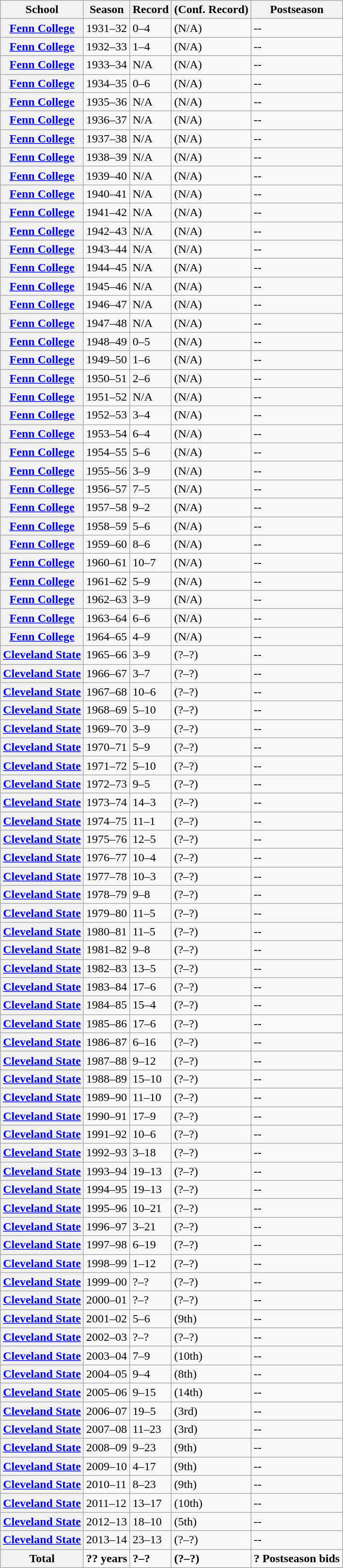<table class="wikitable">
<tr>
<th>School</th>
<th>Season</th>
<th>Record</th>
<th>(Conf. Record)</th>
<th>Postseason</th>
</tr>
<tr>
<th><a href='#'>Fenn College</a></th>
<td>1931–32</td>
<td>0–4</td>
<td>(N/A)</td>
<td>--</td>
</tr>
<tr>
<th><a href='#'>Fenn College</a></th>
<td>1932–33</td>
<td>1–4</td>
<td>(N/A)</td>
<td>--</td>
</tr>
<tr>
<th><a href='#'>Fenn College</a></th>
<td>1933–34</td>
<td>N/A</td>
<td>(N/A)</td>
<td>--</td>
</tr>
<tr>
<th><a href='#'>Fenn College</a></th>
<td>1934–35</td>
<td>0–6</td>
<td>(N/A)</td>
<td>--</td>
</tr>
<tr>
<th><a href='#'>Fenn College</a></th>
<td>1935–36</td>
<td>N/A</td>
<td>(N/A)</td>
<td>--</td>
</tr>
<tr>
<th><a href='#'>Fenn College</a></th>
<td>1936–37</td>
<td>N/A</td>
<td>(N/A)</td>
<td>--</td>
</tr>
<tr>
<th><a href='#'>Fenn College</a></th>
<td>1937–38</td>
<td>N/A</td>
<td>(N/A)</td>
<td>--</td>
</tr>
<tr>
<th><a href='#'>Fenn College</a></th>
<td>1938–39</td>
<td>N/A</td>
<td>(N/A)</td>
<td>--</td>
</tr>
<tr>
<th><a href='#'>Fenn College</a></th>
<td>1939–40</td>
<td>N/A</td>
<td>(N/A)</td>
<td>--</td>
</tr>
<tr>
<th><a href='#'>Fenn College</a></th>
<td>1940–41</td>
<td>N/A</td>
<td>(N/A)</td>
<td>--</td>
</tr>
<tr>
<th><a href='#'>Fenn College</a></th>
<td>1941–42</td>
<td>N/A</td>
<td>(N/A)</td>
<td>--</td>
</tr>
<tr>
<th><a href='#'>Fenn College</a></th>
<td>1942–43</td>
<td>N/A</td>
<td>(N/A)</td>
<td>--</td>
</tr>
<tr>
<th><a href='#'>Fenn College</a></th>
<td>1943–44</td>
<td>N/A</td>
<td>(N/A)</td>
<td>--</td>
</tr>
<tr>
<th><a href='#'>Fenn College</a></th>
<td>1944–45</td>
<td>N/A</td>
<td>(N/A)</td>
<td>--</td>
</tr>
<tr>
<th><a href='#'>Fenn College</a></th>
<td>1945–46</td>
<td>N/A</td>
<td>(N/A)</td>
<td>--</td>
</tr>
<tr>
<th><a href='#'>Fenn College</a></th>
<td>1946–47</td>
<td>N/A</td>
<td>(N/A)</td>
<td>--</td>
</tr>
<tr>
<th><a href='#'>Fenn College</a></th>
<td>1947–48</td>
<td>N/A</td>
<td>(N/A)</td>
<td>--</td>
</tr>
<tr>
<th><a href='#'>Fenn College</a></th>
<td>1948–49</td>
<td>0–5</td>
<td>(N/A)</td>
<td>--</td>
</tr>
<tr>
<th><a href='#'>Fenn College</a></th>
<td>1949–50</td>
<td>1–6</td>
<td>(N/A)</td>
<td>--</td>
</tr>
<tr>
<th><a href='#'>Fenn College</a></th>
<td>1950–51</td>
<td>2–6</td>
<td>(N/A)</td>
<td>--</td>
</tr>
<tr>
<th><a href='#'>Fenn College</a></th>
<td>1951–52</td>
<td>N/A</td>
<td>(N/A)</td>
<td>--</td>
</tr>
<tr>
<th><a href='#'>Fenn College</a></th>
<td>1952–53</td>
<td>3–4</td>
<td>(N/A)</td>
<td>--</td>
</tr>
<tr>
<th><a href='#'>Fenn College</a></th>
<td>1953–54</td>
<td>6–4</td>
<td>(N/A)</td>
<td>--</td>
</tr>
<tr>
<th><a href='#'>Fenn College</a></th>
<td>1954–55</td>
<td>5–6</td>
<td>(N/A)</td>
<td>--</td>
</tr>
<tr>
<th><a href='#'>Fenn College</a></th>
<td>1955–56</td>
<td>3–9</td>
<td>(N/A)</td>
<td>--</td>
</tr>
<tr>
<th><a href='#'>Fenn College</a></th>
<td>1956–57</td>
<td>7–5</td>
<td>(N/A)</td>
<td>--</td>
</tr>
<tr>
<th><a href='#'>Fenn College</a></th>
<td>1957–58</td>
<td>9–2</td>
<td>(N/A)</td>
<td>--</td>
</tr>
<tr>
<th><a href='#'>Fenn College</a></th>
<td>1958–59</td>
<td>5–6</td>
<td>(N/A)</td>
<td>--</td>
</tr>
<tr>
<th><a href='#'>Fenn College</a></th>
<td>1959–60</td>
<td>8–6</td>
<td>(N/A)</td>
<td>--</td>
</tr>
<tr>
<th><a href='#'>Fenn College</a></th>
<td>1960–61</td>
<td>10–7</td>
<td>(N/A)</td>
<td>--</td>
</tr>
<tr>
<th><a href='#'>Fenn College</a></th>
<td>1961–62</td>
<td>5–9</td>
<td>(N/A)</td>
<td>--</td>
</tr>
<tr>
<th><a href='#'>Fenn College</a></th>
<td>1962–63</td>
<td>3–9</td>
<td>(N/A)</td>
<td>--</td>
</tr>
<tr>
<th><a href='#'>Fenn College</a></th>
<td>1963–64</td>
<td>6–6</td>
<td>(N/A)</td>
<td>--</td>
</tr>
<tr>
<th><a href='#'>Fenn College</a></th>
<td>1964–65</td>
<td>4–9</td>
<td>(N/A)</td>
<td>--</td>
</tr>
<tr>
<th><a href='#'>Cleveland State</a></th>
<td>1965–66</td>
<td>3–9</td>
<td>(?–?)</td>
<td>--</td>
</tr>
<tr>
<th><a href='#'>Cleveland State</a></th>
<td>1966–67</td>
<td>3–7</td>
<td>(?–?)</td>
<td>--</td>
</tr>
<tr>
<th><a href='#'>Cleveland State</a></th>
<td>1967–68</td>
<td>10–6</td>
<td>(?–?)</td>
<td>--</td>
</tr>
<tr>
<th><a href='#'>Cleveland State</a></th>
<td>1968–69</td>
<td>5–10</td>
<td>(?–?)</td>
<td>--</td>
</tr>
<tr>
<th><a href='#'>Cleveland State</a></th>
<td>1969–70</td>
<td>3–9</td>
<td>(?–?)</td>
<td>--</td>
</tr>
<tr>
<th><a href='#'>Cleveland State</a></th>
<td>1970–71</td>
<td>5–9</td>
<td>(?–?)</td>
<td>--</td>
</tr>
<tr>
<th><a href='#'>Cleveland State</a></th>
<td>1971–72</td>
<td>5–10</td>
<td>(?–?)</td>
<td>--</td>
</tr>
<tr>
<th><a href='#'>Cleveland State</a></th>
<td>1972–73</td>
<td>9–5</td>
<td>(?–?)</td>
<td>--</td>
</tr>
<tr>
<th><a href='#'>Cleveland State</a></th>
<td>1973–74</td>
<td>14–3</td>
<td>(?–?)</td>
<td>--</td>
</tr>
<tr>
<th><a href='#'>Cleveland State</a></th>
<td>1974–75</td>
<td>11–1</td>
<td>(?–?)</td>
<td>--</td>
</tr>
<tr>
<th><a href='#'>Cleveland State</a></th>
<td>1975–76</td>
<td>12–5</td>
<td>(?–?)</td>
<td>--</td>
</tr>
<tr>
<th><a href='#'>Cleveland State</a></th>
<td>1976–77</td>
<td>10–4</td>
<td>(?–?)</td>
<td>--</td>
</tr>
<tr>
<th><a href='#'>Cleveland State</a></th>
<td>1977–78</td>
<td>10–3</td>
<td>(?–?)</td>
<td>--</td>
</tr>
<tr>
<th><a href='#'>Cleveland State</a></th>
<td>1978–79</td>
<td>9–8</td>
<td>(?–?)</td>
<td>--</td>
</tr>
<tr>
<th><a href='#'>Cleveland State</a></th>
<td>1979–80</td>
<td>11–5</td>
<td>(?–?)</td>
<td>--</td>
</tr>
<tr>
<th><a href='#'>Cleveland State</a></th>
<td>1980–81</td>
<td>11–5</td>
<td>(?–?)</td>
<td>--</td>
</tr>
<tr>
<th><a href='#'>Cleveland State</a></th>
<td>1981–82</td>
<td>9–8</td>
<td>(?–?)</td>
<td>--</td>
</tr>
<tr>
<th><a href='#'>Cleveland State</a></th>
<td>1982–83</td>
<td>13–5</td>
<td>(?–?)</td>
<td>--</td>
</tr>
<tr>
<th><a href='#'>Cleveland State</a></th>
<td>1983–84</td>
<td>17–6</td>
<td>(?–?)</td>
<td>--</td>
</tr>
<tr>
<th><a href='#'>Cleveland State</a></th>
<td>1984–85</td>
<td>15–4</td>
<td>(?–?)</td>
<td>--</td>
</tr>
<tr>
<th><a href='#'>Cleveland State</a></th>
<td>1985–86</td>
<td>17–6</td>
<td>(?–?)</td>
<td>--</td>
</tr>
<tr>
<th><a href='#'>Cleveland State</a></th>
<td>1986–87</td>
<td>6–16</td>
<td>(?–?)</td>
<td>--</td>
</tr>
<tr>
<th><a href='#'>Cleveland State</a></th>
<td>1987–88</td>
<td>9–12</td>
<td>(?–?)</td>
<td>--</td>
</tr>
<tr>
<th><a href='#'>Cleveland State</a></th>
<td>1988–89</td>
<td>15–10</td>
<td>(?–?)</td>
<td>--</td>
</tr>
<tr>
<th><a href='#'>Cleveland State</a></th>
<td>1989–90</td>
<td>11–10</td>
<td>(?–?)</td>
<td>--</td>
</tr>
<tr>
<th><a href='#'>Cleveland State</a></th>
<td>1990–91</td>
<td>17–9</td>
<td>(?–?)</td>
<td>--</td>
</tr>
<tr>
<th><a href='#'>Cleveland State</a></th>
<td>1991–92</td>
<td>10–6</td>
<td>(?–?)</td>
<td>--</td>
</tr>
<tr>
<th><a href='#'>Cleveland State</a></th>
<td>1992–93</td>
<td>3–18</td>
<td>(?–?)</td>
<td>--</td>
</tr>
<tr>
<th><a href='#'>Cleveland State</a></th>
<td>1993–94</td>
<td>19–13</td>
<td>(?–?)</td>
<td>--</td>
</tr>
<tr>
<th><a href='#'>Cleveland State</a></th>
<td>1994–95</td>
<td>19–13</td>
<td>(?–?)</td>
<td>--</td>
</tr>
<tr>
<th><a href='#'>Cleveland State</a></th>
<td>1995–96</td>
<td>10–21</td>
<td>(?–?)</td>
<td>--</td>
</tr>
<tr>
<th><a href='#'>Cleveland State</a></th>
<td>1996–97</td>
<td>3–21</td>
<td>(?–?)</td>
<td>--</td>
</tr>
<tr>
<th><a href='#'>Cleveland State</a></th>
<td>1997–98</td>
<td>6–19</td>
<td>(?–?)</td>
<td>--</td>
</tr>
<tr>
<th><a href='#'>Cleveland State</a></th>
<td>1998–99</td>
<td>1–12</td>
<td>(?–?)</td>
<td>--</td>
</tr>
<tr>
<th><a href='#'>Cleveland State</a></th>
<td>1999–00</td>
<td>?–?</td>
<td>(?–?)</td>
<td>--</td>
</tr>
<tr>
<th><a href='#'>Cleveland State</a></th>
<td>2000–01</td>
<td>?–?</td>
<td>(?–?)</td>
<td>--</td>
</tr>
<tr>
<th><a href='#'>Cleveland State</a></th>
<td>2001–02</td>
<td>5–6</td>
<td>(9th)</td>
<td>--</td>
</tr>
<tr>
<th><a href='#'>Cleveland State</a></th>
<td>2002–03</td>
<td>?–?</td>
<td>(?–?)</td>
<td>--</td>
</tr>
<tr>
<th><a href='#'>Cleveland State</a></th>
<td>2003–04</td>
<td>7–9</td>
<td>(10th)</td>
<td>--</td>
</tr>
<tr>
<th><a href='#'>Cleveland State</a></th>
<td>2004–05</td>
<td>9–4</td>
<td>(8th)</td>
<td>--</td>
</tr>
<tr>
<th><a href='#'>Cleveland State</a></th>
<td>2005–06</td>
<td>9–15</td>
<td>(14th)</td>
<td>--</td>
</tr>
<tr>
<th><a href='#'>Cleveland State</a></th>
<td>2006–07</td>
<td>19–5</td>
<td>(3rd)</td>
<td>--</td>
</tr>
<tr>
<th><a href='#'>Cleveland State</a></th>
<td>2007–08</td>
<td>11–23</td>
<td>(3rd)</td>
<td>--</td>
</tr>
<tr>
<th><a href='#'>Cleveland State</a></th>
<td>2008–09</td>
<td>9–23</td>
<td>(9th)</td>
<td>--</td>
</tr>
<tr>
<th><a href='#'>Cleveland State</a></th>
<td>2009–10</td>
<td>4–17</td>
<td>(9th)</td>
<td>--</td>
</tr>
<tr>
<th><a href='#'>Cleveland State</a></th>
<td>2010–11</td>
<td>8–23</td>
<td>(9th)</td>
<td>--</td>
</tr>
<tr>
<th><a href='#'>Cleveland State</a></th>
<td>2011–12</td>
<td>13–17</td>
<td>(10th)</td>
<td>--</td>
</tr>
<tr>
<th><a href='#'>Cleveland State</a></th>
<td>2012–13</td>
<td>18–10</td>
<td>(5th)</td>
<td>--</td>
</tr>
<tr>
<th><a href='#'>Cleveland State</a></th>
<td>2013–14</td>
<td>23–13</td>
<td>(?–?)</td>
<td>--</td>
</tr>
<tr>
<th><strong>Total</strong></th>
<td><strong>?? years</strong></td>
<td><strong>?–?</strong></td>
<td><strong>(?–?)</strong></td>
<td><strong>? Postseason bids</strong></td>
</tr>
</table>
